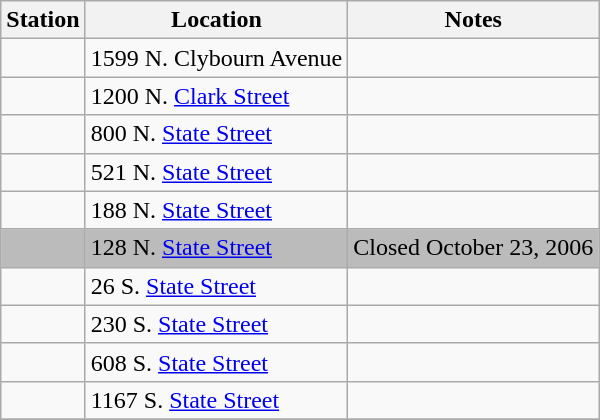<table class="wikitable plainrowheaders">
<tr>
<th>Station</th>
<th>Location</th>
<th>Notes</th>
</tr>
<tr>
<td></td>
<td>1599 N. Clybourn Avenue</td>
<td></td>
</tr>
<tr>
<td> </td>
<td>1200 N. <a href='#'>Clark Street</a></td>
<td></td>
</tr>
<tr>
<td> </td>
<td>800 N. <a href='#'>State Street</a></td>
<td></td>
</tr>
<tr>
<td> </td>
<td>521 N. <a href='#'>State Street</a></td>
<td></td>
</tr>
<tr>
<td>  </td>
<td>188 N. <a href='#'>State Street</a></td>
<td></td>
</tr>
<tr style="background-color: #bbb">
<td></td>
<td>128 N. <a href='#'>State Street</a></td>
<td>Closed October 23, 2006</td>
</tr>
<tr>
<td></td>
<td>26 S. <a href='#'>State Street</a></td>
<td></td>
</tr>
<tr>
<td> </td>
<td>230 S. <a href='#'>State Street</a></td>
<td></td>
</tr>
<tr>
<td></td>
<td>608 S. <a href='#'>State Street</a></td>
<td></td>
</tr>
<tr>
<td>  </td>
<td>1167 S. <a href='#'>State Street</a></td>
<td></td>
</tr>
<tr>
</tr>
</table>
